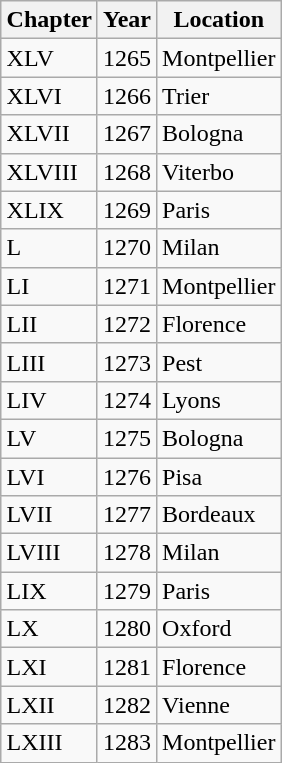<table class="wikitable" style="margin: 2em auto 2em auto;">
<tr>
<th>Chapter</th>
<th>Year</th>
<th>Location</th>
</tr>
<tr>
<td>XLV</td>
<td>1265</td>
<td>Montpellier</td>
</tr>
<tr>
<td>XLVI</td>
<td>1266</td>
<td>Trier</td>
</tr>
<tr>
<td>XLVII</td>
<td>1267</td>
<td>Bologna</td>
</tr>
<tr>
<td>XLVIII</td>
<td>1268</td>
<td>Viterbo</td>
</tr>
<tr>
<td>XLIX</td>
<td>1269</td>
<td>Paris</td>
</tr>
<tr>
<td>L</td>
<td>1270</td>
<td>Milan</td>
</tr>
<tr>
<td>LI</td>
<td>1271</td>
<td>Montpellier</td>
</tr>
<tr>
<td>LII</td>
<td>1272</td>
<td>Florence</td>
</tr>
<tr>
<td>LIII</td>
<td>1273</td>
<td>Pest</td>
</tr>
<tr>
<td>LIV</td>
<td>1274</td>
<td>Lyons</td>
</tr>
<tr>
<td>LV</td>
<td>1275</td>
<td>Bologna</td>
</tr>
<tr>
<td>LVI</td>
<td>1276</td>
<td>Pisa</td>
</tr>
<tr>
<td>LVII</td>
<td>1277</td>
<td>Bordeaux</td>
</tr>
<tr>
<td>LVIII</td>
<td>1278</td>
<td>Milan</td>
</tr>
<tr>
<td>LIX</td>
<td>1279</td>
<td>Paris</td>
</tr>
<tr>
<td>LX</td>
<td>1280</td>
<td>Oxford</td>
</tr>
<tr>
<td>LXI</td>
<td>1281</td>
<td>Florence</td>
</tr>
<tr>
<td>LXII</td>
<td>1282</td>
<td>Vienne</td>
</tr>
<tr>
<td>LXIII</td>
<td>1283</td>
<td>Montpellier</td>
</tr>
</table>
